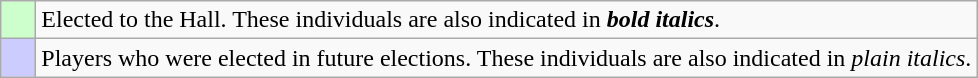<table class="wikitable">
<tr>
<td bgcolor="#ccffcc">    </td>
<td>Elected to the Hall. These individuals are also indicated in <strong><em>bold italics</em></strong>.</td>
</tr>
<tr>
<td bgcolor="#ccccff">    </td>
<td>Players who were elected in future elections. These individuals are also indicated in <em>plain italics</em>.</td>
</tr>
</table>
